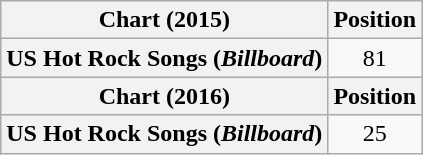<table class="wikitable plainrowheaders" style="text-align:center">
<tr>
<th>Chart (2015)</th>
<th>Position</th>
</tr>
<tr>
<th scope="row">US Hot Rock Songs (<em>Billboard</em>)</th>
<td>81</td>
</tr>
<tr>
<th>Chart (2016)</th>
<th>Position</th>
</tr>
<tr>
<th scope="row">US Hot Rock Songs (<em>Billboard</em>)</th>
<td>25</td>
</tr>
</table>
